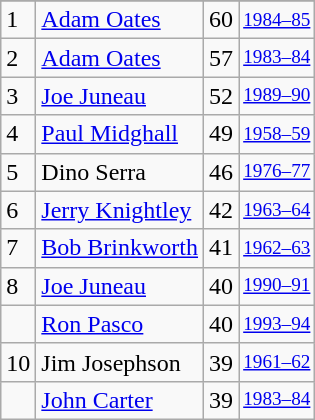<table class="wikitable">
<tr>
</tr>
<tr>
<td>1</td>
<td><a href='#'>Adam Oates</a></td>
<td>60</td>
<td style="font-size:80%;"><a href='#'>1984–85</a></td>
</tr>
<tr>
<td>2</td>
<td><a href='#'>Adam Oates</a></td>
<td>57</td>
<td style="font-size:80%;"><a href='#'>1983–84</a></td>
</tr>
<tr>
<td>3</td>
<td><a href='#'>Joe Juneau</a></td>
<td>52</td>
<td style="font-size:80%;"><a href='#'>1989–90</a></td>
</tr>
<tr>
<td>4</td>
<td><a href='#'>Paul Midghall</a></td>
<td>49</td>
<td style="font-size:80%;"><a href='#'>1958–59</a></td>
</tr>
<tr>
<td>5</td>
<td>Dino Serra</td>
<td>46</td>
<td style="font-size:80%;"><a href='#'>1976–77</a></td>
</tr>
<tr>
<td>6</td>
<td><a href='#'>Jerry Knightley</a></td>
<td>42</td>
<td style="font-size:80%;"><a href='#'>1963–64</a></td>
</tr>
<tr>
<td>7</td>
<td><a href='#'>Bob Brinkworth</a></td>
<td>41</td>
<td style="font-size:80%;"><a href='#'>1962–63</a></td>
</tr>
<tr>
<td>8</td>
<td><a href='#'>Joe Juneau</a></td>
<td>40</td>
<td style="font-size:80%;"><a href='#'>1990–91</a></td>
</tr>
<tr>
<td></td>
<td><a href='#'>Ron Pasco</a></td>
<td>40</td>
<td style="font-size:80%;"><a href='#'>1993–94</a></td>
</tr>
<tr>
<td>10</td>
<td>Jim Josephson</td>
<td>39</td>
<td style="font-size:80%;"><a href='#'>1961–62</a></td>
</tr>
<tr>
<td></td>
<td><a href='#'>John Carter</a></td>
<td>39</td>
<td style="font-size:80%;"><a href='#'>1983–84</a></td>
</tr>
</table>
